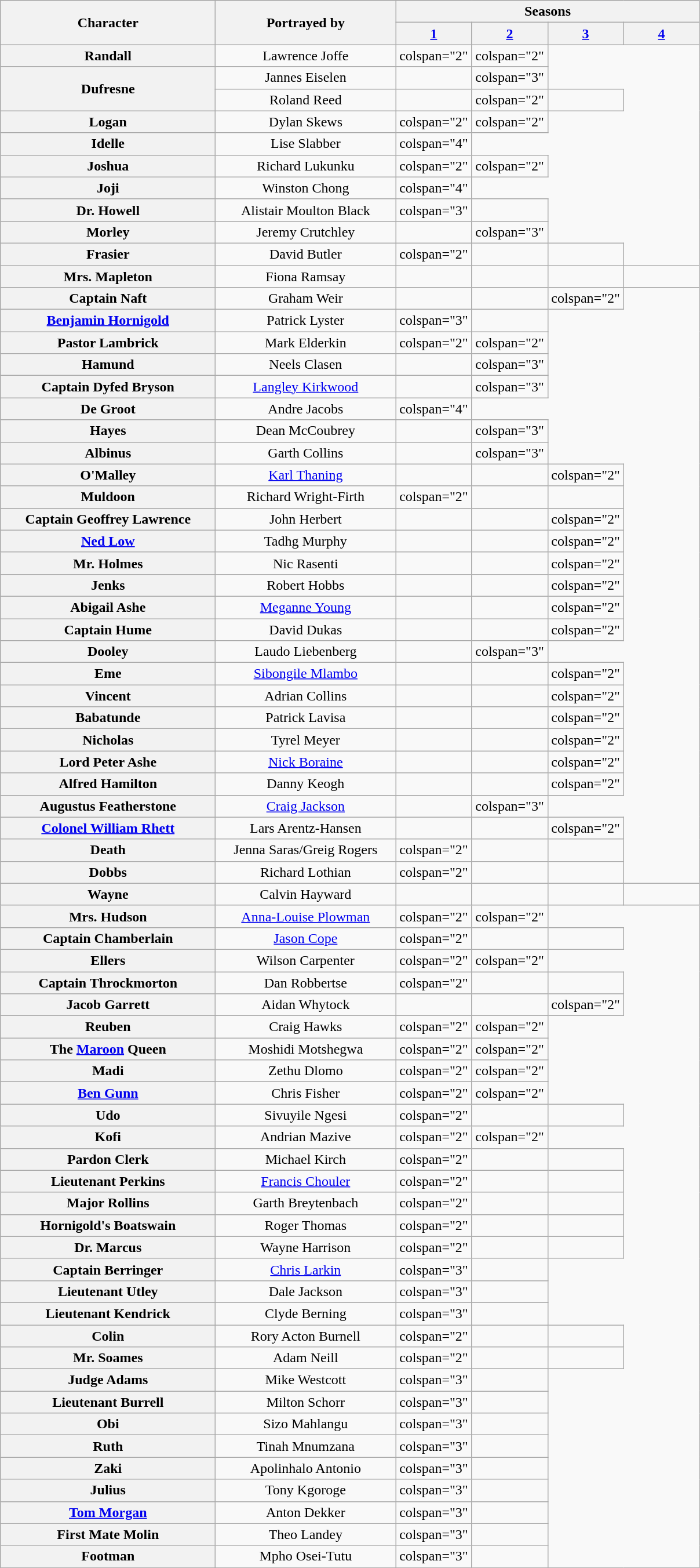<table class="wikitable" style="text-align: center;">
<tr>
<th rowspan="2" style="width:240px;">Character</th>
<th rowspan="2" style="width:200px;">Portrayed by</th>
<th colspan="4">Seasons</th>
</tr>
<tr>
<th style="width:80px;"><a href='#'>1</a></th>
<th style="width:80px;"><a href='#'>2</a></th>
<th style="width:80px;"><a href='#'>3</a></th>
<th style="width:80px;"><a href='#'>4</a></th>
</tr>
<tr>
<th>Randall</th>
<td>Lawrence Joffe</td>
<td>colspan="2" </td>
<td>colspan="2" </td>
</tr>
<tr>
<th rowspan="2">Dufresne</th>
<td>Jannes Eiselen</td>
<td></td>
<td>colspan="3" </td>
</tr>
<tr>
<td>Roland Reed</td>
<td></td>
<td>colspan="2" </td>
<td></td>
</tr>
<tr>
<th>Logan</th>
<td>Dylan Skews</td>
<td>colspan="2" </td>
<td>colspan="2" </td>
</tr>
<tr>
<th>Idelle</th>
<td>Lise Slabber</td>
<td>colspan="4" </td>
</tr>
<tr>
<th>Joshua</th>
<td>Richard Lukunku</td>
<td>colspan="2" </td>
<td>colspan="2" </td>
</tr>
<tr>
<th>Joji</th>
<td>Winston Chong</td>
<td>colspan="4" </td>
</tr>
<tr>
<th>Dr. Howell</th>
<td>Alistair Moulton Black</td>
<td>colspan="3" </td>
<td></td>
</tr>
<tr>
<th>Morley</th>
<td>Jeremy Crutchley</td>
<td></td>
<td>colspan="3" </td>
</tr>
<tr>
<th>Frasier</th>
<td>David Butler</td>
<td>colspan="2" </td>
<td></td>
<td></td>
</tr>
<tr>
<th>Mrs. Mapleton</th>
<td>Fiona Ramsay</td>
<td></td>
<td></td>
<td></td>
<td></td>
</tr>
<tr>
<th>Captain Naft</th>
<td>Graham Weir</td>
<td></td>
<td></td>
<td>colspan="2" </td>
</tr>
<tr>
<th><a href='#'>Benjamin Hornigold</a></th>
<td>Patrick Lyster</td>
<td>colspan="3" </td>
<td></td>
</tr>
<tr>
<th>Pastor Lambrick</th>
<td>Mark Elderkin</td>
<td>colspan="2" </td>
<td>colspan="2" </td>
</tr>
<tr>
<th>Hamund</th>
<td>Neels Clasen</td>
<td></td>
<td>colspan="3" </td>
</tr>
<tr>
<th>Captain Dyfed Bryson</th>
<td><a href='#'>Langley Kirkwood</a></td>
<td></td>
<td>colspan="3" </td>
</tr>
<tr>
<th>De Groot</th>
<td>Andre Jacobs</td>
<td>colspan="4" </td>
</tr>
<tr>
<th>Hayes</th>
<td>Dean McCoubrey</td>
<td></td>
<td>colspan="3" </td>
</tr>
<tr>
<th>Albinus</th>
<td>Garth Collins</td>
<td></td>
<td>colspan="3" </td>
</tr>
<tr>
<th>O'Malley</th>
<td><a href='#'>Karl Thaning</a></td>
<td></td>
<td></td>
<td>colspan="2" </td>
</tr>
<tr>
<th>Muldoon</th>
<td>Richard Wright-Firth</td>
<td>colspan="2" </td>
<td></td>
<td></td>
</tr>
<tr>
<th>Captain Geoffrey Lawrence</th>
<td>John Herbert</td>
<td></td>
<td></td>
<td>colspan="2" </td>
</tr>
<tr>
<th><a href='#'>Ned Low</a></th>
<td>Tadhg Murphy</td>
<td></td>
<td></td>
<td>colspan="2" </td>
</tr>
<tr>
<th>Mr. Holmes</th>
<td>Nic Rasenti</td>
<td></td>
<td></td>
<td>colspan="2" </td>
</tr>
<tr>
<th>Jenks</th>
<td>Robert Hobbs</td>
<td></td>
<td></td>
<td>colspan="2" </td>
</tr>
<tr>
<th>Abigail Ashe</th>
<td><a href='#'>Meganne Young</a></td>
<td></td>
<td></td>
<td>colspan="2" </td>
</tr>
<tr>
<th>Captain Hume</th>
<td>David Dukas</td>
<td></td>
<td></td>
<td>colspan="2" </td>
</tr>
<tr>
<th>Dooley</th>
<td>Laudo Liebenberg</td>
<td></td>
<td>colspan="3" </td>
</tr>
<tr>
<th>Eme</th>
<td><a href='#'>Sibongile Mlambo</a></td>
<td></td>
<td></td>
<td>colspan="2" </td>
</tr>
<tr>
<th>Vincent</th>
<td>Adrian Collins</td>
<td></td>
<td></td>
<td>colspan="2" </td>
</tr>
<tr>
<th>Babatunde</th>
<td>Patrick Lavisa</td>
<td></td>
<td></td>
<td>colspan="2" </td>
</tr>
<tr>
<th>Nicholas</th>
<td>Tyrel Meyer</td>
<td></td>
<td></td>
<td>colspan="2" </td>
</tr>
<tr>
<th>Lord Peter Ashe</th>
<td><a href='#'>Nick Boraine</a></td>
<td></td>
<td></td>
<td>colspan="2" </td>
</tr>
<tr>
<th>Alfred Hamilton</th>
<td>Danny Keogh</td>
<td></td>
<td></td>
<td>colspan="2" </td>
</tr>
<tr>
<th>Augustus Featherstone</th>
<td><a href='#'>Craig Jackson</a></td>
<td></td>
<td>colspan="3" </td>
</tr>
<tr>
<th><a href='#'>Colonel William Rhett</a></th>
<td>Lars Arentz-Hansen</td>
<td></td>
<td></td>
<td>colspan="2" </td>
</tr>
<tr>
<th>Death</th>
<td>Jenna Saras/Greig Rogers</td>
<td>colspan="2" </td>
<td></td>
<td></td>
</tr>
<tr>
<th>Dobbs</th>
<td>Richard Lothian</td>
<td>colspan="2" </td>
<td></td>
<td></td>
</tr>
<tr>
<th>Wayne</th>
<td>Calvin Hayward</td>
<td></td>
<td></td>
<td></td>
<td></td>
</tr>
<tr>
<th>Mrs. Hudson</th>
<td><a href='#'>Anna-Louise Plowman</a></td>
<td>colspan="2" </td>
<td>colspan="2" </td>
</tr>
<tr>
<th>Captain Chamberlain</th>
<td><a href='#'>Jason Cope</a></td>
<td>colspan="2" </td>
<td></td>
<td></td>
</tr>
<tr>
<th>Ellers</th>
<td>Wilson Carpenter</td>
<td>colspan="2" </td>
<td>colspan="2" </td>
</tr>
<tr>
<th>Captain Throckmorton</th>
<td>Dan Robbertse</td>
<td>colspan="2" </td>
<td></td>
<td></td>
</tr>
<tr>
<th>Jacob Garrett</th>
<td>Aidan Whytock</td>
<td></td>
<td></td>
<td>colspan="2" </td>
</tr>
<tr>
<th>Reuben</th>
<td>Craig Hawks</td>
<td>colspan="2" </td>
<td>colspan="2" </td>
</tr>
<tr>
<th>The <a href='#'>Maroon</a> Queen</th>
<td>Moshidi Motshegwa</td>
<td>colspan="2" </td>
<td>colspan="2" </td>
</tr>
<tr>
<th>Madi</th>
<td>Zethu Dlomo</td>
<td>colspan="2" </td>
<td>colspan="2" </td>
</tr>
<tr>
<th><a href='#'>Ben Gunn</a></th>
<td>Chris Fisher</td>
<td>colspan="2" </td>
<td>colspan="2" </td>
</tr>
<tr>
<th>Udo</th>
<td>Sivuyile Ngesi</td>
<td>colspan="2" </td>
<td></td>
<td></td>
</tr>
<tr>
<th>Kofi</th>
<td>Andrian Mazive</td>
<td>colspan="2" </td>
<td>colspan="2" </td>
</tr>
<tr>
<th>Pardon Clerk</th>
<td>Michael Kirch</td>
<td>colspan="2" </td>
<td></td>
<td></td>
</tr>
<tr>
<th>Lieutenant Perkins</th>
<td><a href='#'>Francis Chouler</a></td>
<td>colspan="2" </td>
<td></td>
<td></td>
</tr>
<tr>
<th>Major Rollins</th>
<td>Garth Breytenbach</td>
<td>colspan="2" </td>
<td></td>
<td></td>
</tr>
<tr>
<th>Hornigold's Boatswain</th>
<td>Roger Thomas</td>
<td>colspan="2" </td>
<td></td>
<td></td>
</tr>
<tr>
<th>Dr. Marcus</th>
<td>Wayne Harrison</td>
<td>colspan="2" </td>
<td></td>
<td></td>
</tr>
<tr>
<th>Captain Berringer</th>
<td><a href='#'>Chris Larkin</a></td>
<td>colspan="3" </td>
<td></td>
</tr>
<tr>
<th>Lieutenant Utley</th>
<td>Dale Jackson</td>
<td>colspan="3" </td>
<td></td>
</tr>
<tr>
<th>Lieutenant Kendrick</th>
<td>Clyde Berning</td>
<td>colspan="3" </td>
<td></td>
</tr>
<tr>
<th>Colin</th>
<td>Rory Acton Burnell</td>
<td>colspan="2" </td>
<td></td>
<td></td>
</tr>
<tr>
<th>Mr. Soames</th>
<td>Adam Neill</td>
<td>colspan="2" </td>
<td></td>
<td></td>
</tr>
<tr>
<th>Judge Adams</th>
<td>Mike Westcott</td>
<td>colspan="3" </td>
<td></td>
</tr>
<tr>
<th>Lieutenant Burrell</th>
<td>Milton Schorr</td>
<td>colspan="3" </td>
<td></td>
</tr>
<tr>
<th>Obi</th>
<td>Sizo Mahlangu</td>
<td>colspan="3" </td>
<td></td>
</tr>
<tr>
<th>Ruth</th>
<td>Tinah Mnumzana</td>
<td>colspan="3" </td>
<td></td>
</tr>
<tr>
<th>Zaki</th>
<td>Apolinhalo Antonio</td>
<td>colspan="3" </td>
<td></td>
</tr>
<tr>
<th>Julius</th>
<td>Tony Kgoroge</td>
<td>colspan="3" </td>
<td></td>
</tr>
<tr>
<th><a href='#'>Tom Morgan</a></th>
<td>Anton Dekker</td>
<td>colspan="3" </td>
<td></td>
</tr>
<tr>
<th>First Mate Molin</th>
<td>Theo Landey</td>
<td>colspan="3" </td>
<td></td>
</tr>
<tr>
<th>Footman</th>
<td>Mpho Osei-Tutu</td>
<td>colspan="3" </td>
<td></td>
</tr>
<tr>
</tr>
</table>
